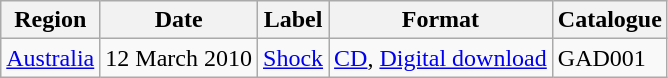<table class="wikitable">
<tr>
<th>Region</th>
<th>Date</th>
<th>Label</th>
<th>Format</th>
<th>Catalogue</th>
</tr>
<tr>
<td><a href='#'>Australia</a></td>
<td>12 March 2010</td>
<td><a href='#'>Shock</a></td>
<td><a href='#'>CD</a>, <a href='#'>Digital download</a></td>
<td>GAD001</td>
</tr>
</table>
